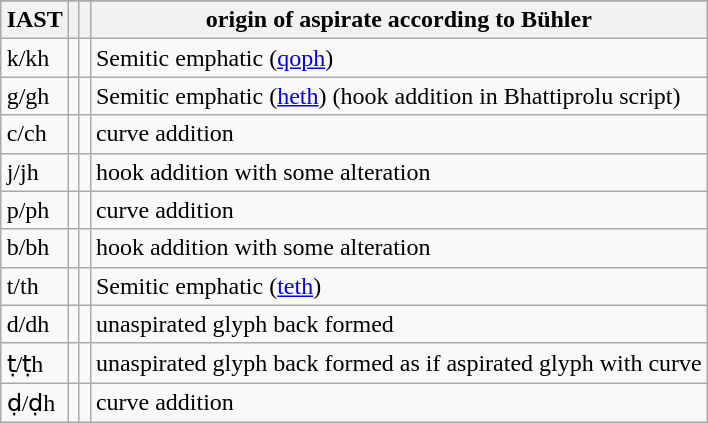<table class="wikitable" style="float:right; margin-left: 10px; margin-right: 0px;">
<tr style="text-align:center">
</tr>
<tr>
<th>IAST</th>
<th></th>
<th></th>
<th>origin of aspirate according to Bühler</th>
</tr>
<tr>
<td>k/kh</td>
<td></td>
<td></td>
<td>Semitic emphatic (<a href='#'>qoph</a>)</td>
</tr>
<tr>
<td>g/gh</td>
<td></td>
<td></td>
<td>Semitic emphatic (<a href='#'>heth</a>) (hook addition in Bhattiprolu script)</td>
</tr>
<tr>
<td>c/ch</td>
<td></td>
<td></td>
<td>curve addition</td>
</tr>
<tr>
<td>j/jh</td>
<td></td>
<td></td>
<td>hook addition with some alteration</td>
</tr>
<tr>
<td>p/ph</td>
<td></td>
<td></td>
<td>curve addition</td>
</tr>
<tr>
<td>b/bh</td>
<td></td>
<td></td>
<td>hook addition with some alteration</td>
</tr>
<tr>
<td>t/th</td>
<td></td>
<td></td>
<td>Semitic emphatic (<a href='#'>teth</a>)</td>
</tr>
<tr>
<td>d/dh</td>
<td></td>
<td></td>
<td>unaspirated glyph back formed</td>
</tr>
<tr>
<td>ṭ/ṭh</td>
<td></td>
<td></td>
<td>unaspirated glyph back formed as if aspirated glyph with curve</td>
</tr>
<tr>
<td>ḍ/ḍh</td>
<td></td>
<td></td>
<td>curve addition</td>
</tr>
</table>
